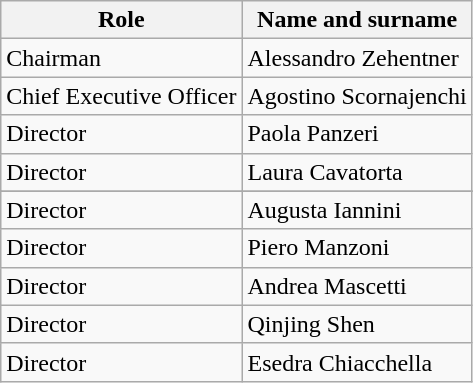<table class="wikitable">
<tr>
<th>Role</th>
<th>Name and surname</th>
</tr>
<tr>
<td>Chairman</td>
<td>Alessandro Zehentner </td>
</tr>
<tr>
<td>Chief Executive Officer</td>
<td>Agostino Scornajenchi </td>
</tr>
<tr>
<td>Director</td>
<td>Paola Panzeri</td>
</tr>
<tr>
<td>Director</td>
<td>Laura Cavatorta</td>
</tr>
<tr>
</tr>
<tr>
<td>Director</td>
<td>Augusta Iannini</td>
</tr>
<tr>
<td>Director</td>
<td>Piero Manzoni</td>
</tr>
<tr>
<td>Director</td>
<td>Andrea Mascetti</td>
</tr>
<tr>
<td>Director</td>
<td>Qinjing Shen</td>
</tr>
<tr>
<td>Director</td>
<td>Esedra Chiacchella</td>
</tr>
</table>
